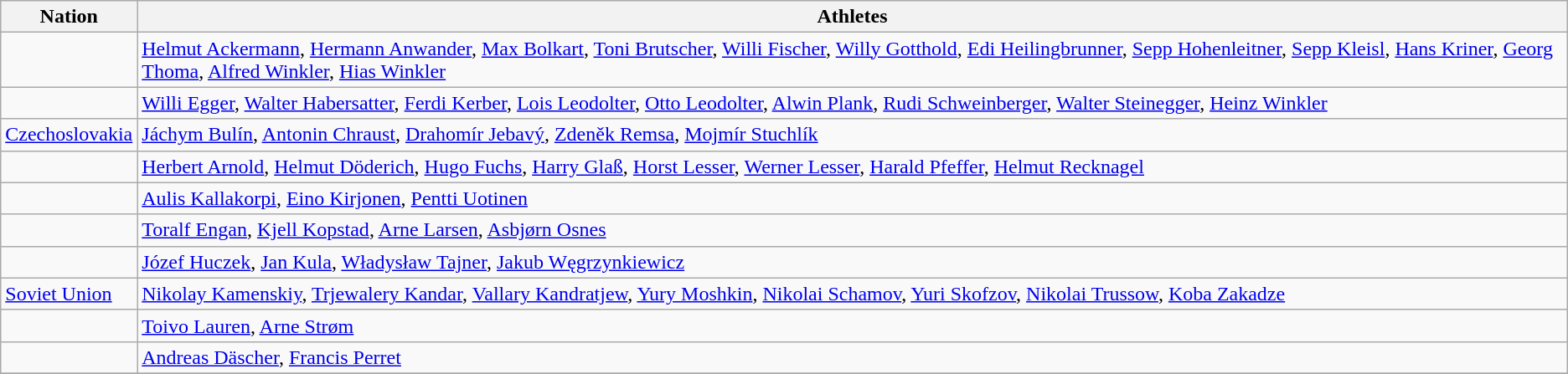<table class="wikitable sortable">
<tr>
<th class="unsortable">Nation</th>
<th class="unsortable">Athletes</th>
</tr>
<tr>
<td></td>
<td><a href='#'>Helmut Ackermann</a>, <a href='#'>Hermann Anwander</a>, <a href='#'>Max Bolkart</a>, <a href='#'>Toni Brutscher</a>, <a href='#'>Willi Fischer</a>, <a href='#'>Willy Gotthold</a>, <a href='#'>Edi Heilingbrunner</a>, <a href='#'>Sepp Hohenleitner</a>, <a href='#'>Sepp Kleisl</a>, <a href='#'>Hans Kriner</a>, <a href='#'>Georg Thoma</a>, <a href='#'>Alfred Winkler</a>, <a href='#'>Hias Winkler</a></td>
</tr>
<tr>
<td></td>
<td><a href='#'>Willi Egger</a>, <a href='#'>Walter Habersatter</a>, <a href='#'>Ferdi Kerber</a>, <a href='#'>Lois Leodolter</a>, <a href='#'>Otto Leodolter</a>, <a href='#'>Alwin Plank</a>, <a href='#'>Rudi Schweinberger</a>, <a href='#'>Walter Steinegger</a>, <a href='#'>Heinz Winkler</a></td>
</tr>
<tr>
<td> <a href='#'>Czechoslovakia</a></td>
<td><a href='#'>Jáchym Bulín</a>, <a href='#'>Antonin Chraust</a>, <a href='#'>Drahomír Jebavý</a>, <a href='#'>Zdeněk Remsa</a>, <a href='#'>Mojmír Stuchlík</a></td>
</tr>
<tr>
<td></td>
<td><a href='#'>Herbert Arnold</a>, <a href='#'>Helmut Döderich</a>, <a href='#'>Hugo Fuchs</a>, <a href='#'>Harry Glaß</a>, <a href='#'>Horst Lesser</a>, <a href='#'>Werner Lesser</a>, <a href='#'>Harald Pfeffer</a>, <a href='#'>Helmut Recknagel</a></td>
</tr>
<tr>
<td></td>
<td><a href='#'>Aulis Kallakorpi</a>, <a href='#'>Eino Kirjonen</a>, <a href='#'>Pentti Uotinen</a></td>
</tr>
<tr>
<td></td>
<td><a href='#'>Toralf Engan</a>, <a href='#'>Kjell Kopstad</a>, <a href='#'>Arne Larsen</a>, <a href='#'>Asbjørn Osnes</a></td>
</tr>
<tr>
<td></td>
<td><a href='#'>Józef Huczek</a>, <a href='#'>Jan Kula</a>, <a href='#'>Władysław Tajner</a>, <a href='#'>Jakub Węgrzynkiewicz</a></td>
</tr>
<tr>
<td> <a href='#'>Soviet Union</a></td>
<td><a href='#'>Nikolay Kamenskiy</a>, <a href='#'>Trjewalery Kandar</a>, <a href='#'>Vallary Kandratjew</a>, <a href='#'>Yury Moshkin</a>, <a href='#'>Nikolai Schamov</a>, <a href='#'>Yuri Skofzov</a>, <a href='#'>Nikolai Trussow</a>, <a href='#'>Koba Zakadze</a></td>
</tr>
<tr>
<td></td>
<td><a href='#'>Toivo Lauren</a>, <a href='#'>Arne Strøm</a></td>
</tr>
<tr>
<td></td>
<td><a href='#'>Andreas Däscher</a>, <a href='#'>Francis Perret</a></td>
</tr>
<tr>
</tr>
</table>
